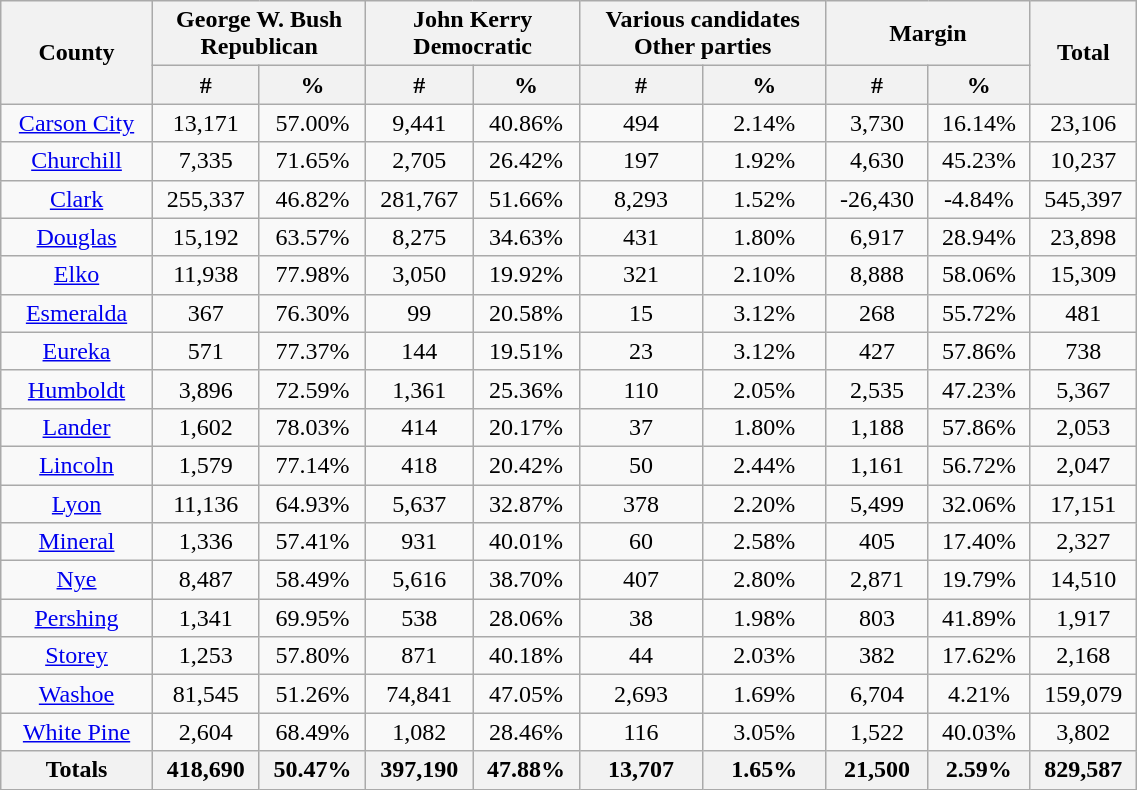<table width="60%" class="wikitable sortable">
<tr>
<th rowspan="2">County</th>
<th colspan="2">George W. Bush<br>Republican</th>
<th colspan="2">John Kerry<br>Democratic</th>
<th colspan="2">Various candidates<br>Other parties</th>
<th colspan="2">Margin</th>
<th rowspan="2">Total</th>
</tr>
<tr>
<th style="text-align:center;" data-sort-type="number">#</th>
<th style="text-align:center;" data-sort-type="number">%</th>
<th style="text-align:center;" data-sort-type="number">#</th>
<th style="text-align:center;" data-sort-type="number">%</th>
<th style="text-align:center;" data-sort-type="number">#</th>
<th style="text-align:center;" data-sort-type="number">%</th>
<th style="text-align:center;" data-sort-type="number">#</th>
<th style="text-align:center;" data-sort-type="number">%</th>
</tr>
<tr style="text-align:center;">
<td><a href='#'>Carson City</a></td>
<td>13,171</td>
<td>57.00%</td>
<td>9,441</td>
<td>40.86%</td>
<td>494</td>
<td>2.14%</td>
<td>3,730</td>
<td>16.14%</td>
<td>23,106</td>
</tr>
<tr style="text-align:center;">
<td><a href='#'>Churchill</a></td>
<td>7,335</td>
<td>71.65%</td>
<td>2,705</td>
<td>26.42%</td>
<td>197</td>
<td>1.92%</td>
<td>4,630</td>
<td>45.23%</td>
<td>10,237</td>
</tr>
<tr style="text-align:center;">
<td><a href='#'>Clark</a></td>
<td>255,337</td>
<td>46.82%</td>
<td>281,767</td>
<td>51.66%</td>
<td>8,293</td>
<td>1.52%</td>
<td>-26,430</td>
<td>-4.84%</td>
<td>545,397</td>
</tr>
<tr style="text-align:center;">
<td><a href='#'>Douglas</a></td>
<td>15,192</td>
<td>63.57%</td>
<td>8,275</td>
<td>34.63%</td>
<td>431</td>
<td>1.80%</td>
<td>6,917</td>
<td>28.94%</td>
<td>23,898</td>
</tr>
<tr style="text-align:center;">
<td><a href='#'>Elko</a></td>
<td>11,938</td>
<td>77.98%</td>
<td>3,050</td>
<td>19.92%</td>
<td>321</td>
<td>2.10%</td>
<td>8,888</td>
<td>58.06%</td>
<td>15,309</td>
</tr>
<tr style="text-align:center;">
<td><a href='#'>Esmeralda</a></td>
<td>367</td>
<td>76.30%</td>
<td>99</td>
<td>20.58%</td>
<td>15</td>
<td>3.12%</td>
<td>268</td>
<td>55.72%</td>
<td>481</td>
</tr>
<tr style="text-align:center;">
<td><a href='#'>Eureka</a></td>
<td>571</td>
<td>77.37%</td>
<td>144</td>
<td>19.51%</td>
<td>23</td>
<td>3.12%</td>
<td>427</td>
<td>57.86%</td>
<td>738</td>
</tr>
<tr style="text-align:center;">
<td><a href='#'>Humboldt</a></td>
<td>3,896</td>
<td>72.59%</td>
<td>1,361</td>
<td>25.36%</td>
<td>110</td>
<td>2.05%</td>
<td>2,535</td>
<td>47.23%</td>
<td>5,367</td>
</tr>
<tr style="text-align:center;">
<td><a href='#'>Lander</a></td>
<td>1,602</td>
<td>78.03%</td>
<td>414</td>
<td>20.17%</td>
<td>37</td>
<td>1.80%</td>
<td>1,188</td>
<td>57.86%</td>
<td>2,053</td>
</tr>
<tr style="text-align:center;">
<td><a href='#'>Lincoln</a></td>
<td>1,579</td>
<td>77.14%</td>
<td>418</td>
<td>20.42%</td>
<td>50</td>
<td>2.44%</td>
<td>1,161</td>
<td>56.72%</td>
<td>2,047</td>
</tr>
<tr style="text-align:center;">
<td><a href='#'>Lyon</a></td>
<td>11,136</td>
<td>64.93%</td>
<td>5,637</td>
<td>32.87%</td>
<td>378</td>
<td>2.20%</td>
<td>5,499</td>
<td>32.06%</td>
<td>17,151</td>
</tr>
<tr style="text-align:center;">
<td><a href='#'>Mineral</a></td>
<td>1,336</td>
<td>57.41%</td>
<td>931</td>
<td>40.01%</td>
<td>60</td>
<td>2.58%</td>
<td>405</td>
<td>17.40%</td>
<td>2,327</td>
</tr>
<tr style="text-align:center;">
<td><a href='#'>Nye</a></td>
<td>8,487</td>
<td>58.49%</td>
<td>5,616</td>
<td>38.70%</td>
<td>407</td>
<td>2.80%</td>
<td>2,871</td>
<td>19.79%</td>
<td>14,510</td>
</tr>
<tr style="text-align:center;">
<td><a href='#'>Pershing</a></td>
<td>1,341</td>
<td>69.95%</td>
<td>538</td>
<td>28.06%</td>
<td>38</td>
<td>1.98%</td>
<td>803</td>
<td>41.89%</td>
<td>1,917</td>
</tr>
<tr style="text-align:center;">
<td><a href='#'>Storey</a></td>
<td>1,253</td>
<td>57.80%</td>
<td>871</td>
<td>40.18%</td>
<td>44</td>
<td>2.03%</td>
<td>382</td>
<td>17.62%</td>
<td>2,168</td>
</tr>
<tr style="text-align:center;">
<td><a href='#'>Washoe</a></td>
<td>81,545</td>
<td>51.26%</td>
<td>74,841</td>
<td>47.05%</td>
<td>2,693</td>
<td>1.69%</td>
<td>6,704</td>
<td>4.21%</td>
<td>159,079</td>
</tr>
<tr style="text-align:center;">
<td><a href='#'>White Pine</a></td>
<td>2,604</td>
<td>68.49%</td>
<td>1,082</td>
<td>28.46%</td>
<td>116</td>
<td>3.05%</td>
<td>1,522</td>
<td>40.03%</td>
<td>3,802</td>
</tr>
<tr>
<th>Totals</th>
<th>418,690</th>
<th>50.47%</th>
<th>397,190</th>
<th>47.88%</th>
<th>13,707</th>
<th>1.65%</th>
<th>21,500</th>
<th>2.59%</th>
<th>829,587</th>
</tr>
</table>
